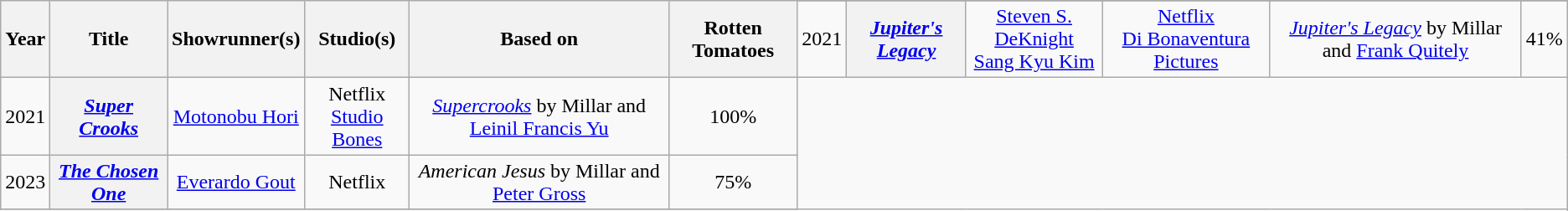<table class="wikitable sortable plainrowheaders" style="text-align: center;">
<tr>
<th rowspan="2" scope="col">Year</th>
<th rowspan="2" scope="col">Title</th>
<th rowspan="2" scope="col">Showrunner(s)</th>
<th rowspan="2" scope="col">Studio(s)</th>
<th rowspan="2" scope="col">Based on</th>
<th rowspan="2" scope="col">Rotten Tomatoes</th>
</tr>
<tr>
<td>2021</td>
<th scope="row"><em><a href='#'>Jupiter's Legacy</a></em></th>
<td><a href='#'>Steven S. DeKnight</a><br><a href='#'>Sang Kyu Kim</a></td>
<td><a href='#'>Netflix</a><br><a href='#'>Di Bonaventura Pictures</a></td>
<td><em><a href='#'>Jupiter's Legacy</a></em> by Millar and <a href='#'>Frank Quitely</a></td>
<td>41%</td>
</tr>
<tr>
<td>2021</td>
<th scope="row"><em><a href='#'>Super Crooks</a></em></th>
<td><a href='#'>Motonobu Hori</a></td>
<td>Netflix<br><a href='#'>Studio Bones</a></td>
<td><em><a href='#'>Supercrooks</a></em> by Millar and <a href='#'>Leinil Francis Yu</a></td>
<td>100%</td>
</tr>
<tr>
<td>2023</td>
<th scope="row"><em><a href='#'>The Chosen One</a></em></th>
<td><a href='#'>Everardo Gout</a></td>
<td>Netflix<br></td>
<td><em>American Jesus</em> by Millar and <a href='#'>Peter Gross</a></td>
<td>75%</td>
</tr>
<tr>
</tr>
</table>
